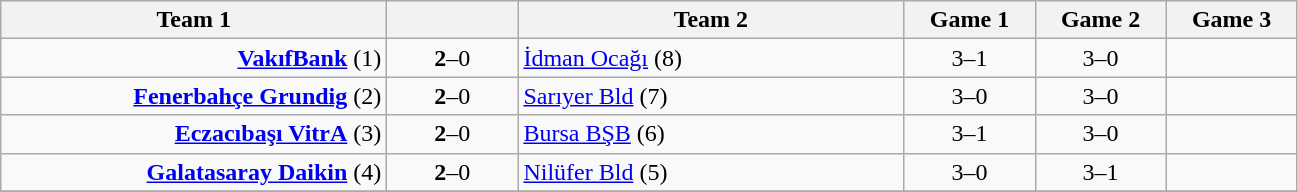<table class=wikitable style="text-align:center">
<tr>
<th width=250>Team 1</th>
<th width=80></th>
<th width=250>Team 2</th>
<th width=80>Game 1</th>
<th width=80>Game 2</th>
<th width=80>Game 3</th>
</tr>
<tr>
<td align=right><strong><a href='#'>VakıfBank</a></strong> (1)</td>
<td><strong>2</strong>–0</td>
<td align=left><a href='#'>İdman Ocağı</a> (8)</td>
<td>3–1</td>
<td>3–0</td>
<td></td>
</tr>
<tr>
<td align=right><strong><a href='#'>Fenerbahçe Grundig</a></strong> (2)</td>
<td><strong>2</strong>–0</td>
<td align=left><a href='#'>Sarıyer Bld</a> (7)</td>
<td>3–0</td>
<td>3–0</td>
<td></td>
</tr>
<tr>
<td align=right><strong><a href='#'>Eczacıbaşı VitrA</a></strong> (3)</td>
<td><strong>2</strong>–0</td>
<td align=left><a href='#'>Bursa BŞB</a> (6)</td>
<td>3–1</td>
<td>3–0</td>
<td></td>
</tr>
<tr>
<td align=right><strong><a href='#'>Galatasaray Daikin</a></strong> (4)</td>
<td><strong>2</strong>–0</td>
<td align=left><a href='#'>Nilüfer Bld</a> (5)</td>
<td>3–0</td>
<td>3–1</td>
<td></td>
</tr>
<tr>
</tr>
</table>
